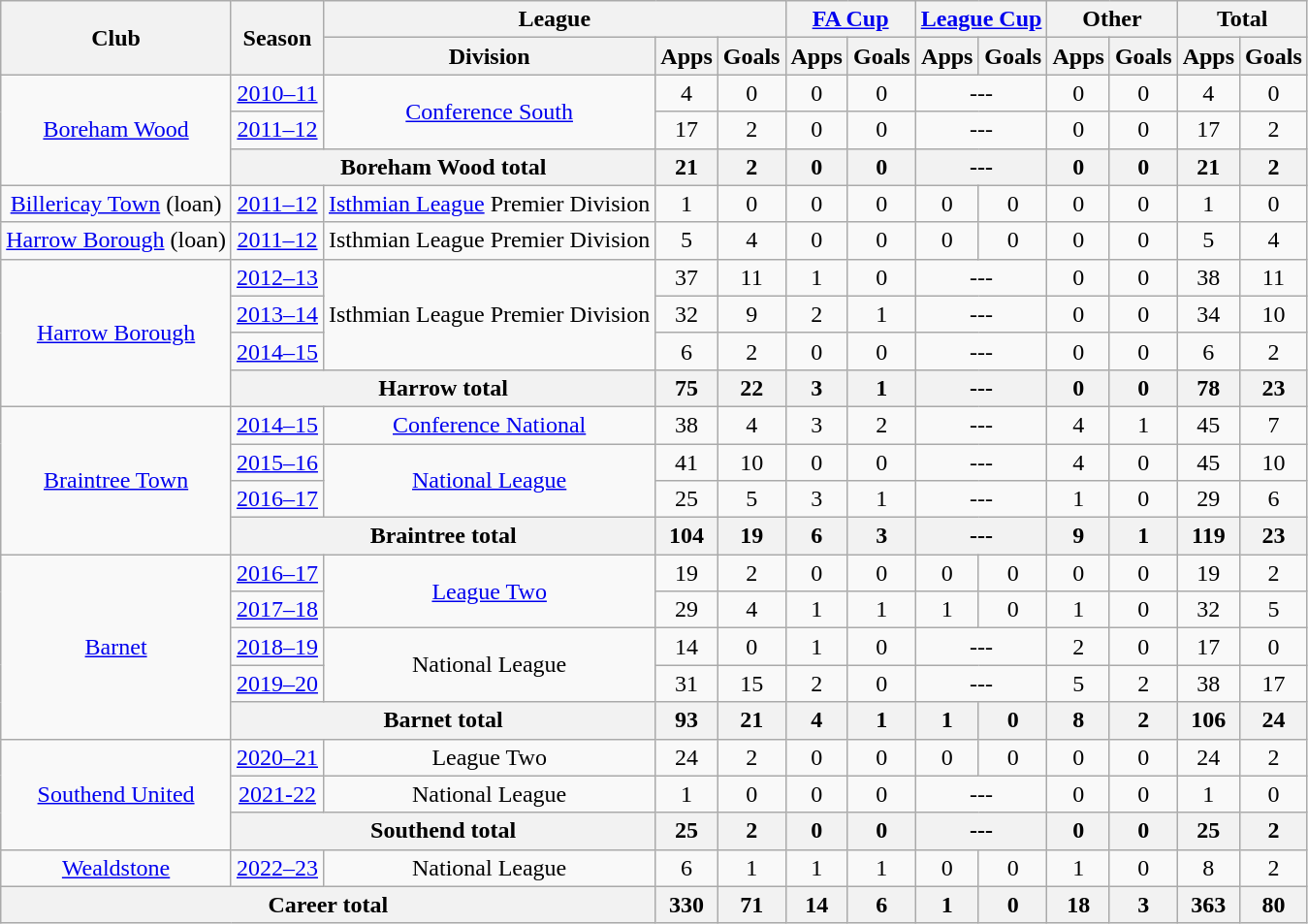<table class="wikitable" style="text-align:center">
<tr>
<th rowspan="2">Club</th>
<th rowspan="2">Season</th>
<th colspan="3">League</th>
<th colspan="2"><a href='#'>FA Cup</a></th>
<th colspan="2"><a href='#'>League Cup</a></th>
<th colspan="2">Other</th>
<th colspan="2">Total</th>
</tr>
<tr>
<th>Division</th>
<th>Apps</th>
<th>Goals</th>
<th>Apps</th>
<th>Goals</th>
<th>Apps</th>
<th>Goals</th>
<th>Apps</th>
<th>Goals</th>
<th>Apps</th>
<th>Goals</th>
</tr>
<tr>
<td rowspan="3"><a href='#'>Boreham Wood</a></td>
<td><a href='#'>2010–11</a></td>
<td rowspan="2"><a href='#'>Conference South</a></td>
<td>4</td>
<td>0</td>
<td>0</td>
<td>0</td>
<td colspan="2">---</td>
<td>0</td>
<td>0</td>
<td>4</td>
<td>0</td>
</tr>
<tr>
<td><a href='#'>2011–12</a></td>
<td>17</td>
<td>2</td>
<td>0</td>
<td>0</td>
<td colspan="2">---</td>
<td>0</td>
<td>0</td>
<td>17</td>
<td>2</td>
</tr>
<tr>
<th colspan="2">Boreham Wood total</th>
<th>21</th>
<th>2</th>
<th>0</th>
<th>0</th>
<th colspan="2">---</th>
<th>0</th>
<th>0</th>
<th>21</th>
<th>2</th>
</tr>
<tr>
<td><a href='#'>Billericay Town</a> (loan)</td>
<td><a href='#'>2011–12</a></td>
<td><a href='#'>Isthmian League</a> Premier Division</td>
<td>1</td>
<td>0</td>
<td>0</td>
<td>0</td>
<td>0</td>
<td>0</td>
<td>0</td>
<td>0</td>
<td>1</td>
<td>0</td>
</tr>
<tr>
<td><a href='#'>Harrow Borough</a> (loan)</td>
<td><a href='#'>2011–12</a></td>
<td>Isthmian League Premier Division</td>
<td>5</td>
<td>4</td>
<td>0</td>
<td>0</td>
<td>0</td>
<td>0</td>
<td>0</td>
<td>0</td>
<td>5</td>
<td>4</td>
</tr>
<tr>
<td rowspan="4"><a href='#'>Harrow Borough</a></td>
<td><a href='#'>2012–13</a></td>
<td rowspan="3">Isthmian League Premier Division</td>
<td>37</td>
<td>11</td>
<td>1</td>
<td>0</td>
<td colspan="2">---</td>
<td>0</td>
<td>0</td>
<td>38</td>
<td>11</td>
</tr>
<tr>
<td><a href='#'>2013–14</a></td>
<td>32</td>
<td>9</td>
<td>2</td>
<td>1</td>
<td colspan="2">---</td>
<td>0</td>
<td>0</td>
<td>34</td>
<td>10</td>
</tr>
<tr>
<td><a href='#'>2014–15</a></td>
<td>6</td>
<td>2</td>
<td>0</td>
<td>0</td>
<td colspan="2">---</td>
<td>0</td>
<td>0</td>
<td>6</td>
<td>2</td>
</tr>
<tr>
<th colspan="2">Harrow total</th>
<th>75</th>
<th>22</th>
<th>3</th>
<th>1</th>
<th colspan="2">---</th>
<th>0</th>
<th>0</th>
<th>78</th>
<th>23</th>
</tr>
<tr>
<td rowspan="4"><a href='#'>Braintree Town</a></td>
<td><a href='#'>2014–15</a></td>
<td><a href='#'>Conference National</a></td>
<td>38</td>
<td>4</td>
<td>3</td>
<td>2</td>
<td colspan="2">---</td>
<td>4</td>
<td>1</td>
<td>45</td>
<td>7</td>
</tr>
<tr>
<td><a href='#'>2015–16</a></td>
<td rowspan="2"><a href='#'>National League</a></td>
<td>41</td>
<td>10</td>
<td>0</td>
<td>0</td>
<td colspan="2">---</td>
<td>4</td>
<td>0</td>
<td>45</td>
<td>10</td>
</tr>
<tr>
<td><a href='#'>2016–17</a></td>
<td>25</td>
<td>5</td>
<td>3</td>
<td>1</td>
<td colspan="2">---</td>
<td>1</td>
<td>0</td>
<td>29</td>
<td>6</td>
</tr>
<tr>
<th colspan="2">Braintree total</th>
<th>104</th>
<th>19</th>
<th>6</th>
<th>3</th>
<th colspan="2">---</th>
<th>9</th>
<th>1</th>
<th>119</th>
<th>23</th>
</tr>
<tr>
<td rowspan="5"><a href='#'>Barnet</a></td>
<td><a href='#'>2016–17</a></td>
<td rowspan="2"><a href='#'>League Two</a></td>
<td>19</td>
<td>2</td>
<td>0</td>
<td>0</td>
<td>0</td>
<td>0</td>
<td>0</td>
<td>0</td>
<td>19</td>
<td>2</td>
</tr>
<tr>
<td><a href='#'>2017–18</a></td>
<td>29</td>
<td>4</td>
<td>1</td>
<td>1</td>
<td>1</td>
<td>0</td>
<td>1</td>
<td>0</td>
<td>32</td>
<td>5</td>
</tr>
<tr>
<td><a href='#'>2018–19</a></td>
<td rowspan="2">National League</td>
<td>14</td>
<td>0</td>
<td>1</td>
<td>0</td>
<td colspan="2">---</td>
<td>2</td>
<td>0</td>
<td>17</td>
<td>0</td>
</tr>
<tr>
<td><a href='#'>2019–20</a></td>
<td>31</td>
<td>15</td>
<td>2</td>
<td>0</td>
<td colspan="2">---</td>
<td>5</td>
<td>2</td>
<td>38</td>
<td>17</td>
</tr>
<tr>
<th colspan="2">Barnet total</th>
<th>93</th>
<th>21</th>
<th>4</th>
<th>1</th>
<th>1</th>
<th>0</th>
<th>8</th>
<th>2</th>
<th>106</th>
<th>24</th>
</tr>
<tr>
<td rowspan="3"><a href='#'>Southend United</a></td>
<td><a href='#'>2020–21</a></td>
<td>League Two</td>
<td>24</td>
<td>2</td>
<td>0</td>
<td>0</td>
<td>0</td>
<td>0</td>
<td>0</td>
<td>0</td>
<td>24</td>
<td>2</td>
</tr>
<tr>
<td><a href='#'>2021-22</a></td>
<td>National League</td>
<td>1</td>
<td>0</td>
<td>0</td>
<td>0</td>
<td colspan="2">---</td>
<td>0</td>
<td>0</td>
<td>1</td>
<td>0</td>
</tr>
<tr>
<th colspan="2">Southend total</th>
<th>25</th>
<th>2</th>
<th>0</th>
<th>0</th>
<th colspan="2">---</th>
<th>0</th>
<th>0</th>
<th>25</th>
<th>2</th>
</tr>
<tr>
<td><a href='#'>Wealdstone</a></td>
<td><a href='#'>2022–23</a></td>
<td>National League</td>
<td>6</td>
<td>1</td>
<td>1</td>
<td>1</td>
<td>0</td>
<td>0</td>
<td>1</td>
<td>0</td>
<td>8</td>
<td>2</td>
</tr>
<tr>
<th colspan="3">Career total</th>
<th>330</th>
<th>71</th>
<th>14</th>
<th>6</th>
<th>1</th>
<th>0</th>
<th>18</th>
<th>3</th>
<th>363</th>
<th>80</th>
</tr>
</table>
